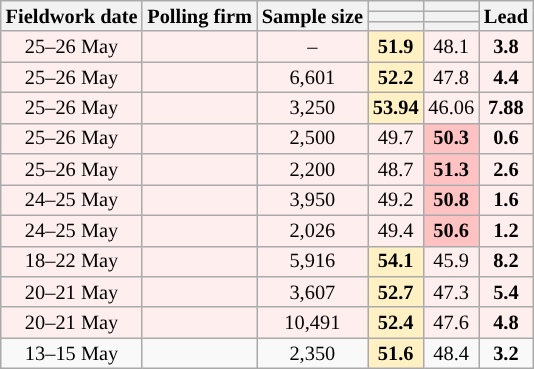<table class="wikitable mw-datatable mw-collapsible" style="text-align:center; font-size:85%; line-height:14px;">
<tr>
<th rowspan="3">Fieldwork date</th>
<th rowspan="3">Polling firm</th>
<th rowspan="3">Sample size</th>
<th></th>
<th></th>
<th rowspan="3">Lead</th>
</tr>
<tr>
<th></th>
<th></th>
</tr>
<tr>
<th style="background:"></th>
<th style="background:"></th>
</tr>
<tr style="background: #FFEEEE">
<td>25–26 May</td>
<td></td>
<td>–</td>
<td style="background:#FFF1C4"><strong>51.9</strong></td>
<td>48.1</td>
<td style="background:"><strong>3.8</strong></td>
</tr>
<tr style="background: #FFEEEE">
<td>25–26 May</td>
<td></td>
<td>6,601</td>
<td style="background:#FFF1C4"><strong>52.2</strong></td>
<td>47.8</td>
<td style="background:"><strong>4.4</strong></td>
</tr>
<tr style="background: #FFEEEE">
<td>25–26 May</td>
<td></td>
<td>3,250</td>
<td style="background:#FFF1C4"><strong>53.94</strong></td>
<td>46.06</td>
<td style="background:"><strong>7.88</strong></td>
</tr>
<tr style="background: #FFEEEE">
<td>25–26 May</td>
<td></td>
<td>2,500</td>
<td>49.7</td>
<td style="background:#FFC2C2"><strong>50.3</strong></td>
<td style="background:"><strong>0.6</strong></td>
</tr>
<tr style="background: #FFEEEE">
<td>25–26 May</td>
<td></td>
<td>2,200</td>
<td>48.7</td>
<td style="background:#FFC2C2"><strong>51.3</strong></td>
<td style="background:"><strong>2.6</strong></td>
</tr>
<tr style="background: #FFEEEE">
<td>24–25 May</td>
<td></td>
<td>3,950</td>
<td>49.2</td>
<td style="background:#FFC2C2"><strong>50.8</strong></td>
<td style="background:"><strong>1.6</strong></td>
</tr>
<tr style="background: #FFEEEE">
<td>24–25 May</td>
<td></td>
<td>2,026</td>
<td>49.4</td>
<td style="background:#FFC2C2"><strong>50.6</strong></td>
<td style="background:"><strong>1.2</strong></td>
</tr>
<tr style="background: #FFEEEE">
<td>18–22 May</td>
<td></td>
<td>5,916</td>
<td style="background:#FFF1C4"><strong>54.1</strong></td>
<td>45.9</td>
<td style="background:"><strong>8.2</strong></td>
</tr>
<tr style="background: #FFEEEE">
<td>20–21 May</td>
<td></td>
<td>3,607</td>
<td style="background:#FFF1C4"><strong>52.7</strong></td>
<td>47.3</td>
<td style="background:"><strong>5.4</strong></td>
</tr>
<tr style="background: #FFEEEE">
<td>20–21 May</td>
<td></td>
<td>10,491</td>
<td style="background:#FFF1C4"><strong>52.4</strong></td>
<td>47.6</td>
<td style="background:"><strong>4.8</strong></td>
</tr>
<tr>
<td>13–15 May</td>
<td></td>
<td>2,350</td>
<td style="background:#FFF1C4"><strong>51.6</strong></td>
<td>48.4</td>
<td style="background:"><strong>3.2</strong></td>
</tr>
</table>
